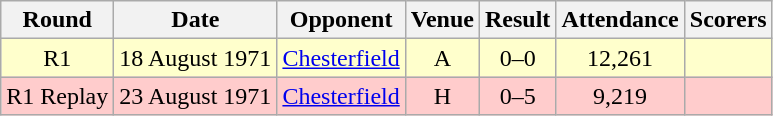<table class="wikitable" style="font-size:100%; text-align:center">
<tr>
<th>Round</th>
<th>Date</th>
<th>Opponent</th>
<th>Venue</th>
<th>Result</th>
<th>Attendance</th>
<th>Scorers</th>
</tr>
<tr style="background-color: #FFFFCC;">
<td>R1</td>
<td>18 August 1971</td>
<td><a href='#'>Chesterfield</a></td>
<td>A</td>
<td>0–0</td>
<td>12,261</td>
<td></td>
</tr>
<tr style="background-color: #FFCCCC;">
<td>R1 Replay</td>
<td>23 August 1971</td>
<td><a href='#'>Chesterfield</a></td>
<td>H</td>
<td>0–5</td>
<td>9,219</td>
<td></td>
</tr>
</table>
